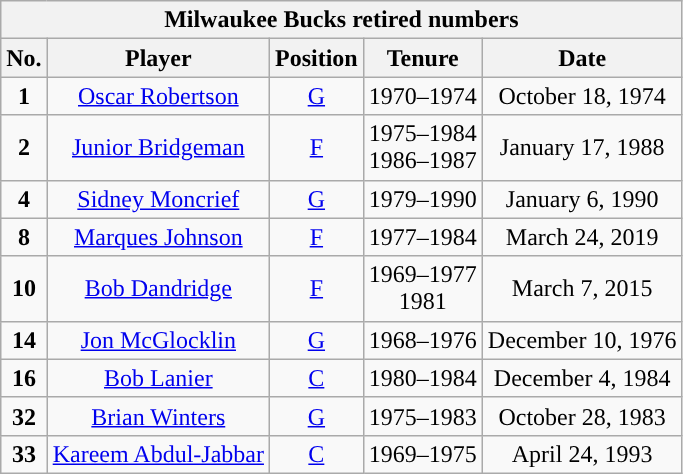<table class="wikitable sortable" style="text-align:center">
<tr>
<th colspan="5">Milwaukee Bucks retired numbers</th>
</tr>
<tr>
<th>No.</th>
<th>Player</th>
<th>Position</th>
<th>Tenure</th>
<th>Date</th>
</tr>
<tr>
<td><strong>1</strong></td>
<td><a href='#'>Oscar Robertson</a></td>
<td><a href='#'>G</a></td>
<td>1970–1974</td>
<td>October 18, 1974</td>
</tr>
<tr>
<td><strong>2</strong></td>
<td><a href='#'>Junior Bridgeman</a></td>
<td><a href='#'>F</a></td>
<td>1975–1984<br>1986–1987</td>
<td>January 17, 1988</td>
</tr>
<tr>
<td><strong>4</strong></td>
<td><a href='#'>Sidney Moncrief</a></td>
<td><a href='#'>G</a></td>
<td>1979–1990</td>
<td>January 6, 1990</td>
</tr>
<tr>
<td><strong>8</strong></td>
<td><a href='#'>Marques Johnson</a></td>
<td><a href='#'>F</a></td>
<td>1977–1984</td>
<td>March 24, 2019</td>
</tr>
<tr>
<td><strong>10</strong></td>
<td><a href='#'>Bob Dandridge</a></td>
<td><a href='#'>F</a></td>
<td>1969–1977<br>1981</td>
<td>March 7, 2015</td>
</tr>
<tr>
<td><strong>14</strong></td>
<td><a href='#'>Jon McGlocklin</a></td>
<td><a href='#'>G</a></td>
<td>1968–1976</td>
<td>December 10, 1976</td>
</tr>
<tr>
<td><strong>16</strong></td>
<td><a href='#'>Bob Lanier</a></td>
<td><a href='#'>C</a></td>
<td>1980–1984</td>
<td>December 4, 1984</td>
</tr>
<tr>
<td><strong>32</strong></td>
<td><a href='#'>Brian Winters</a></td>
<td><a href='#'>G</a></td>
<td>1975–1983</td>
<td>October 28, 1983</td>
</tr>
<tr>
<td><strong>33</strong></td>
<td><a href='#'>Kareem Abdul-Jabbar</a></td>
<td><a href='#'>C</a></td>
<td>1969–1975</td>
<td>April 24, 1993</td>
</tr>
</table>
